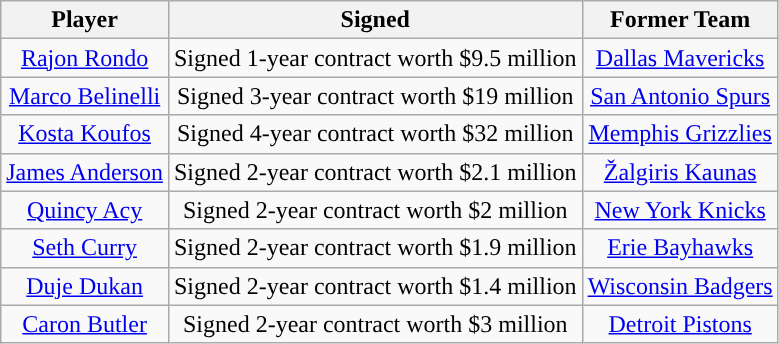<table class="wikitable sortable sortable">
<tr>
<th>Player</th>
<th>Signed</th>
<th>Former Team</th>
</tr>
<tr style="text-align: center">
<td><a href='#'>Rajon Rondo</a></td>
<td>Signed 1-year contract worth $9.5 million</td>
<td><a href='#'>Dallas Mavericks</a></td>
</tr>
<tr style="text-align: center">
<td><a href='#'>Marco Belinelli</a></td>
<td>Signed 3-year contract worth $19 million</td>
<td><a href='#'>San Antonio Spurs</a></td>
</tr>
<tr style="text-align: center">
<td><a href='#'>Kosta Koufos</a></td>
<td>Signed 4-year contract worth $32 million</td>
<td><a href='#'>Memphis Grizzlies</a></td>
</tr>
<tr style="text-align: center">
<td><a href='#'>James Anderson</a></td>
<td>Signed 2-year contract worth $2.1 million</td>
<td> <a href='#'>Žalgiris Kaunas</a></td>
</tr>
<tr style="text-align: center">
<td><a href='#'>Quincy Acy</a></td>
<td>Signed 2-year contract worth $2 million</td>
<td><a href='#'>New York Knicks</a></td>
</tr>
<tr style="text-align: center">
<td><a href='#'>Seth Curry</a></td>
<td>Signed 2-year contract worth $1.9 million</td>
<td><a href='#'>Erie Bayhawks</a></td>
</tr>
<tr style="text-align: center">
<td><a href='#'>Duje Dukan</a></td>
<td>Signed 2-year contract worth $1.4 million</td>
<td><a href='#'>Wisconsin Badgers</a></td>
</tr>
<tr style="text-align: center">
<td><a href='#'>Caron Butler</a></td>
<td>Signed 2-year contract worth $3 million</td>
<td><a href='#'>Detroit Pistons</a></td>
</tr>
</table>
